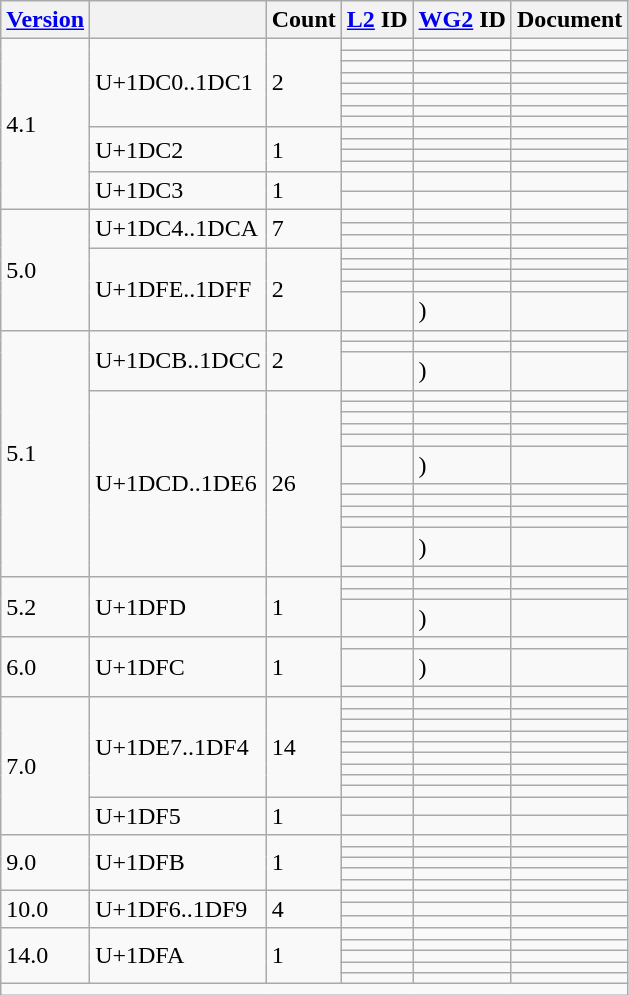<table class="wikitable collapsible collapsed sticky-header">
<tr>
<th><a href='#'>Version</a></th>
<th></th>
<th>Count</th>
<th><a href='#'>L2</a> ID</th>
<th><a href='#'>WG2</a> ID</th>
<th>Document</th>
</tr>
<tr>
<td rowspan="14">4.1</td>
<td rowspan="8">U+1DC0..1DC1</td>
<td rowspan="8">2</td>
<td></td>
<td></td>
<td></td>
</tr>
<tr>
<td></td>
<td></td>
<td></td>
</tr>
<tr>
<td></td>
<td></td>
<td></td>
</tr>
<tr>
<td></td>
<td></td>
<td></td>
</tr>
<tr>
<td></td>
<td></td>
<td></td>
</tr>
<tr>
<td></td>
<td></td>
<td></td>
</tr>
<tr>
<td></td>
<td></td>
<td></td>
</tr>
<tr>
<td></td>
<td></td>
<td></td>
</tr>
<tr>
<td rowspan="4">U+1DC2</td>
<td rowspan="4">1</td>
<td></td>
<td></td>
<td></td>
</tr>
<tr>
<td></td>
<td></td>
<td></td>
</tr>
<tr>
<td></td>
<td></td>
<td></td>
</tr>
<tr>
<td></td>
<td></td>
<td></td>
</tr>
<tr>
<td rowspan="2">U+1DC3</td>
<td rowspan="2">1</td>
<td></td>
<td></td>
<td></td>
</tr>
<tr>
<td></td>
<td></td>
<td></td>
</tr>
<tr>
<td rowspan="8">5.0</td>
<td rowspan="3">U+1DC4..1DCA</td>
<td rowspan="3">7</td>
<td></td>
<td></td>
<td></td>
</tr>
<tr>
<td></td>
<td></td>
<td></td>
</tr>
<tr>
<td></td>
<td></td>
<td></td>
</tr>
<tr>
<td rowspan="5">U+1DFE..1DFF</td>
<td rowspan="5">2</td>
<td></td>
<td></td>
<td></td>
</tr>
<tr>
<td></td>
<td></td>
<td></td>
</tr>
<tr>
<td></td>
<td></td>
<td></td>
</tr>
<tr>
<td></td>
<td></td>
<td></td>
</tr>
<tr>
<td></td>
<td> )</td>
<td></td>
</tr>
<tr>
<td rowspan="15">5.1</td>
<td rowspan="3">U+1DCB..1DCC</td>
<td rowspan="3">2</td>
<td></td>
<td></td>
<td></td>
</tr>
<tr>
<td></td>
<td></td>
<td></td>
</tr>
<tr>
<td></td>
<td> )</td>
<td></td>
</tr>
<tr>
<td rowspan="12">U+1DCD..1DE6</td>
<td rowspan="12">26</td>
<td></td>
<td></td>
<td></td>
</tr>
<tr>
<td></td>
<td></td>
<td></td>
</tr>
<tr>
<td></td>
<td></td>
<td></td>
</tr>
<tr>
<td></td>
<td></td>
<td></td>
</tr>
<tr>
<td></td>
<td></td>
<td></td>
</tr>
<tr>
<td></td>
<td> )</td>
<td></td>
</tr>
<tr>
<td></td>
<td></td>
<td></td>
</tr>
<tr>
<td></td>
<td></td>
<td></td>
</tr>
<tr>
<td></td>
<td></td>
<td></td>
</tr>
<tr>
<td></td>
<td></td>
<td></td>
</tr>
<tr>
<td></td>
<td> )</td>
<td></td>
</tr>
<tr>
<td></td>
<td></td>
<td></td>
</tr>
<tr>
<td rowspan="3">5.2</td>
<td rowspan="3">U+1DFD</td>
<td rowspan="3">1</td>
<td></td>
<td></td>
<td></td>
</tr>
<tr>
<td></td>
<td></td>
<td></td>
</tr>
<tr>
<td></td>
<td> )</td>
<td></td>
</tr>
<tr>
<td rowspan="3">6.0</td>
<td rowspan="3">U+1DFC</td>
<td rowspan="3">1</td>
<td></td>
<td></td>
<td></td>
</tr>
<tr>
<td></td>
<td> )</td>
<td></td>
</tr>
<tr>
<td></td>
<td></td>
<td></td>
</tr>
<tr>
<td rowspan="11">7.0</td>
<td rowspan="9">U+1DE7..1DF4</td>
<td rowspan="9">14</td>
<td></td>
<td></td>
<td></td>
</tr>
<tr>
<td></td>
<td></td>
<td></td>
</tr>
<tr>
<td></td>
<td></td>
<td></td>
</tr>
<tr>
<td></td>
<td></td>
<td></td>
</tr>
<tr>
<td></td>
<td></td>
<td></td>
</tr>
<tr>
<td></td>
<td></td>
<td></td>
</tr>
<tr>
<td></td>
<td></td>
<td></td>
</tr>
<tr>
<td></td>
<td></td>
<td></td>
</tr>
<tr>
<td></td>
<td></td>
<td></td>
</tr>
<tr>
<td rowspan="2">U+1DF5</td>
<td rowspan="2">1</td>
<td></td>
<td></td>
<td></td>
</tr>
<tr>
<td></td>
<td></td>
<td></td>
</tr>
<tr>
<td rowspan="5">9.0</td>
<td rowspan="5">U+1DFB</td>
<td rowspan="5">1</td>
<td></td>
<td></td>
<td></td>
</tr>
<tr>
<td></td>
<td></td>
<td></td>
</tr>
<tr>
<td></td>
<td></td>
<td></td>
</tr>
<tr>
<td></td>
<td></td>
<td></td>
</tr>
<tr>
<td></td>
<td></td>
<td></td>
</tr>
<tr>
<td rowspan="3">10.0</td>
<td rowspan="3">U+1DF6..1DF9</td>
<td rowspan="3">4</td>
<td></td>
<td></td>
<td></td>
</tr>
<tr>
<td></td>
<td></td>
<td></td>
</tr>
<tr>
<td></td>
<td></td>
<td></td>
</tr>
<tr>
<td rowspan="5">14.0</td>
<td rowspan="5">U+1DFA</td>
<td rowspan="5">1</td>
<td></td>
<td></td>
<td></td>
</tr>
<tr>
<td></td>
<td></td>
<td></td>
</tr>
<tr>
<td></td>
<td></td>
<td></td>
</tr>
<tr>
<td></td>
<td></td>
<td></td>
</tr>
<tr>
<td></td>
<td></td>
<td></td>
</tr>
<tr class="sortbottom">
<td colspan="6"></td>
</tr>
</table>
